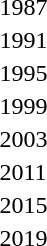<table>
<tr>
<td>1987</td>
<td></td>
<td></td>
<td></td>
</tr>
<tr>
<td>1991</td>
<td></td>
<td></td>
<td></td>
</tr>
<tr>
<td>1995</td>
<td></td>
<td></td>
<td></td>
</tr>
<tr>
<td>1999</td>
<td></td>
<td></td>
<td></td>
</tr>
<tr>
<td>2003</td>
<td></td>
<td></td>
<td></td>
</tr>
<tr>
<td>2011<br></td>
<td></td>
<td></td>
<td></td>
</tr>
<tr>
<td>2015<br></td>
<td></td>
<td></td>
<td></td>
</tr>
<tr>
<td>2019<br></td>
<td></td>
<td></td>
<td></td>
</tr>
</table>
